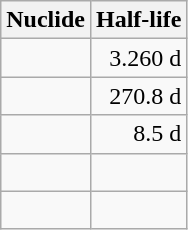<table class="wikitable">
<tr align="right">
<th>Nuclide</th>
<th>Half-life</th>
</tr>
<tr align="right">
<td></td>
<td>3.260 d</td>
</tr>
<tr align="right">
<td></td>
<td>270.8 d</td>
</tr>
<tr align="right">
<td></td>
<td>8.5 d</td>
</tr>
<tr align="right">
<td></td>
<td> </td>
</tr>
<tr align="right">
<td></td>
<td> </td>
</tr>
</table>
